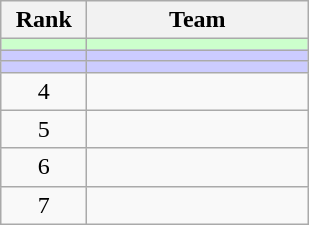<table class="wikitable" style="text-align: center;">
<tr>
<th width=50>Rank</th>
<th width=140>Team</th>
</tr>
<tr bgcolor=#cfc>
<td></td>
<td align=left></td>
</tr>
<tr bgcolor=#ccf>
<td></td>
<td align=left></td>
</tr>
<tr bgcolor=#ccf>
<td></td>
<td align=left></td>
</tr>
<tr>
<td>4</td>
<td align=left></td>
</tr>
<tr>
<td>5</td>
<td align=left></td>
</tr>
<tr>
<td>6</td>
<td align=left></td>
</tr>
<tr>
<td>7</td>
<td align=left></td>
</tr>
</table>
